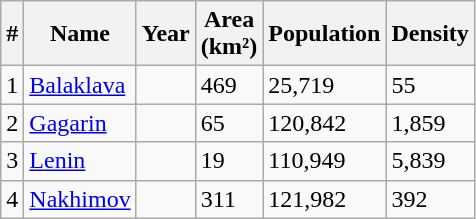<table class="wikitable">
<tr>
<th>#</th>
<th>Name</th>
<th>Year</th>
<th>Area<br>(km²)</th>
<th>Population</th>
<th>Density</th>
</tr>
<tr>
<td>1</td>
<td><a href='#'>Balaklava</a></td>
<td></td>
<td>469</td>
<td>25,719</td>
<td>55</td>
</tr>
<tr>
<td>2</td>
<td><a href='#'>Gagarin</a></td>
<td></td>
<td>65</td>
<td>120,842</td>
<td>1,859</td>
</tr>
<tr>
<td>3</td>
<td><a href='#'>Lenin</a></td>
<td></td>
<td>19</td>
<td>110,949</td>
<td>5,839</td>
</tr>
<tr>
<td>4</td>
<td><a href='#'>Nakhimov</a></td>
<td></td>
<td>311</td>
<td>121,982</td>
<td>392</td>
</tr>
</table>
